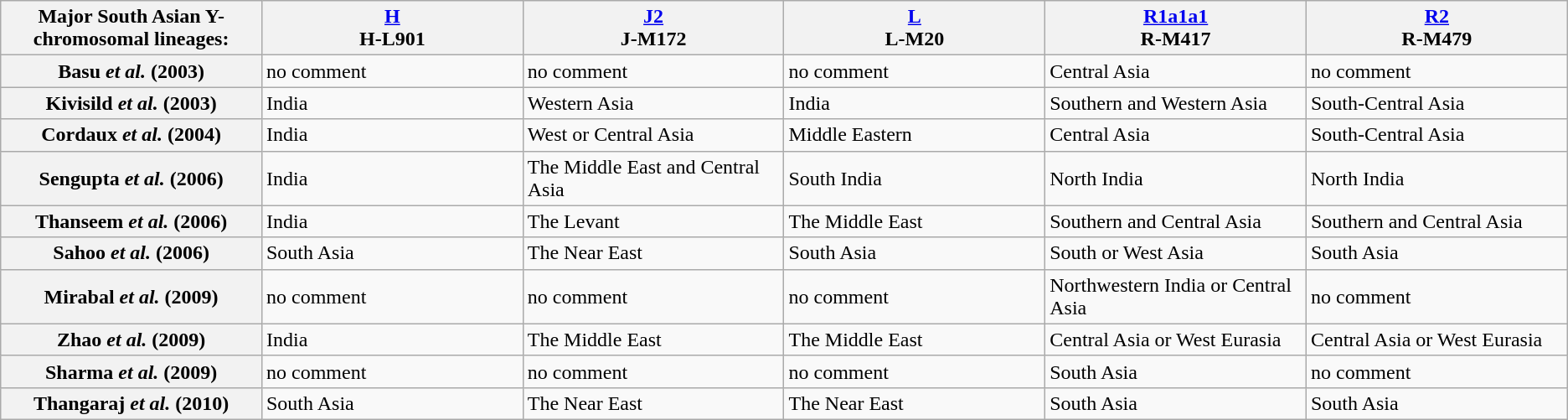<table class="wikitable" border="1">
<tr>
<th width=16%>Major South Asian Y-chromosomal lineages:</th>
<th width=16%><a href='#'>H</a><br>H-L901</th>
<th width=16%><a href='#'>J2</a><br>J-M172</th>
<th width=16%><a href='#'>L</a><br>L-M20</th>
<th width=16%><a href='#'>R1a1a1</a><br>R-<strong>M417</strong></th>
<th width=16%><a href='#'>R2</a><br><strong>R-M479</strong></th>
</tr>
<tr valign=top>
<th>Basu <em>et al.</em> (2003)</th>
<td>no comment</td>
<td>no comment</td>
<td>no comment</td>
<td>Central Asia</td>
<td>no comment</td>
</tr>
<tr>
<th>Kivisild <em>et al.</em> (2003)</th>
<td>India</td>
<td>Western Asia</td>
<td>India</td>
<td>Southern and Western Asia</td>
<td>South-Central Asia</td>
</tr>
<tr>
<th>Cordaux <em>et al.</em> (2004)</th>
<td>India</td>
<td>West or Central Asia</td>
<td>Middle Eastern</td>
<td>Central Asia</td>
<td>South-Central Asia</td>
</tr>
<tr>
<th>Sengupta <em>et al.</em> (2006)</th>
<td>India</td>
<td>The Middle East and Central Asia</td>
<td>South India</td>
<td>North India</td>
<td>North India</td>
</tr>
<tr>
<th>Thanseem <em>et al.</em> (2006)</th>
<td>India</td>
<td>The Levant</td>
<td>The Middle East</td>
<td>Southern and Central Asia</td>
<td>Southern and Central Asia</td>
</tr>
<tr>
<th>Sahoo <em>et al.</em> (2006)</th>
<td>South Asia</td>
<td>The Near East</td>
<td>South Asia</td>
<td>South or West Asia</td>
<td>South Asia</td>
</tr>
<tr>
<th>Mirabal <em>et al.</em> (2009)</th>
<td>no comment</td>
<td>no comment</td>
<td>no comment</td>
<td>Northwestern India or Central Asia</td>
<td>no comment</td>
</tr>
<tr>
<th>Zhao <em>et al.</em> (2009)</th>
<td>India</td>
<td>The Middle East</td>
<td>The Middle East</td>
<td>Central Asia or West Eurasia</td>
<td>Central Asia or West Eurasia</td>
</tr>
<tr>
<th>Sharma <em>et al.</em> (2009)</th>
<td>no comment</td>
<td>no comment</td>
<td>no comment</td>
<td>South Asia</td>
<td>no comment</td>
</tr>
<tr>
<th>Thangaraj <em>et al.</em> (2010)</th>
<td>South Asia</td>
<td>The Near East</td>
<td>The Near East</td>
<td>South Asia</td>
<td>South Asia</td>
</tr>
</table>
